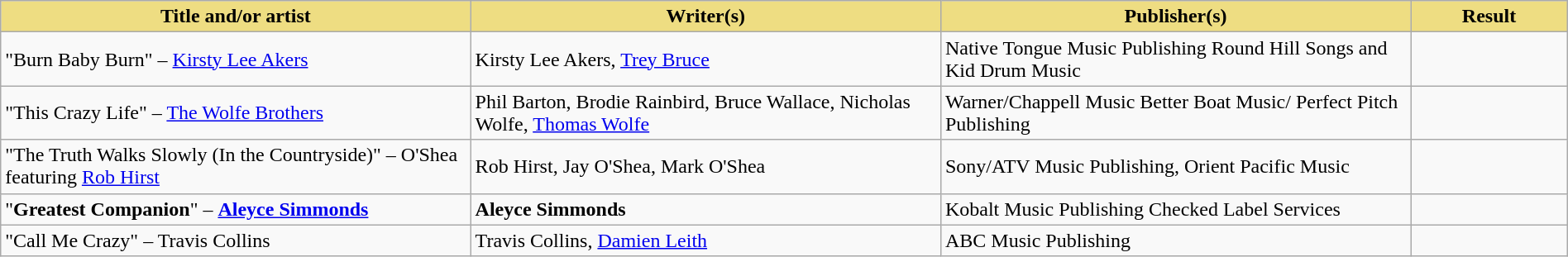<table class="wikitable" width=100%>
<tr>
<th style="width:30%;background:#EEDD82;">Title and/or artist</th>
<th style="width:30%;background:#EEDD82;">Writer(s)</th>
<th style="width:30%;background:#EEDD82;">Publisher(s)</th>
<th style="width:10%;background:#EEDD82;">Result</th>
</tr>
<tr>
<td>"Burn Baby Burn" – <a href='#'>Kirsty Lee Akers</a></td>
<td>Kirsty Lee Akers, <a href='#'>Trey Bruce</a></td>
<td>Native Tongue Music Publishing  Round Hill Songs and Kid Drum Music</td>
<td></td>
</tr>
<tr>
<td>"This Crazy Life" – <a href='#'>The Wolfe Brothers</a></td>
<td>Phil Barton, Brodie Rainbird, Bruce Wallace, Nicholas Wolfe, <a href='#'>Thomas Wolfe</a></td>
<td>Warner/Chappell Music  Better Boat Music/ Perfect Pitch Publishing</td>
<td></td>
</tr>
<tr>
<td>"The Truth Walks Slowly (In the Countryside)" – O'Shea featuring <a href='#'>Rob Hirst</a></td>
<td>Rob Hirst, Jay O'Shea, Mark O'Shea</td>
<td>Sony/ATV Music Publishing, Orient Pacific Music</td>
<td></td>
</tr>
<tr>
<td>"<strong>Greatest Companion</strong>" – <strong><a href='#'>Aleyce Simmonds</a></strong></td>
<td><strong>Aleyce Simmonds</strong></td>
<td>Kobalt Music Publishing  Checked Label Services</td>
<td></td>
</tr>
<tr>
<td>"Call Me Crazy" – Travis Collins</td>
<td>Travis Collins, <a href='#'>Damien Leith</a></td>
<td>ABC Music Publishing</td>
<td></td>
</tr>
</table>
